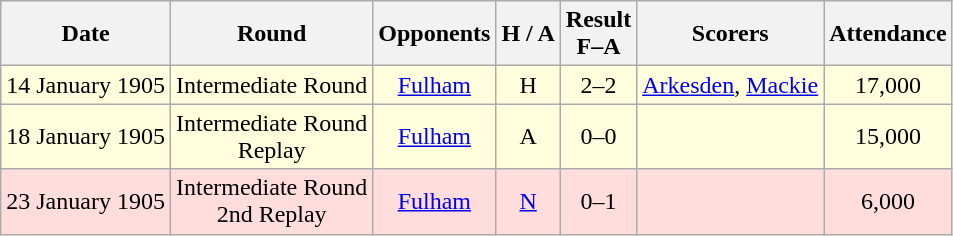<table class="wikitable" style="text-align:center">
<tr>
<th>Date</th>
<th>Round</th>
<th>Opponents</th>
<th>H / A</th>
<th>Result<br>F–A</th>
<th>Scorers</th>
<th>Attendance</th>
</tr>
<tr bgcolor="#ffffdd">
<td>14 January 1905</td>
<td>Intermediate Round</td>
<td><a href='#'>Fulham</a></td>
<td>H</td>
<td>2–2</td>
<td><a href='#'>Arkesden</a>, <a href='#'>Mackie</a></td>
<td>17,000</td>
</tr>
<tr bgcolor="#ffffdd">
<td>18 January 1905</td>
<td>Intermediate Round<br>Replay</td>
<td><a href='#'>Fulham</a></td>
<td>A</td>
<td>0–0</td>
<td></td>
<td>15,000</td>
</tr>
<tr bgcolor="#ffdddd">
<td>23 January 1905</td>
<td>Intermediate Round<br>2nd Replay</td>
<td><a href='#'>Fulham</a></td>
<td><a href='#'>N</a></td>
<td>0–1</td>
<td></td>
<td>6,000</td>
</tr>
</table>
